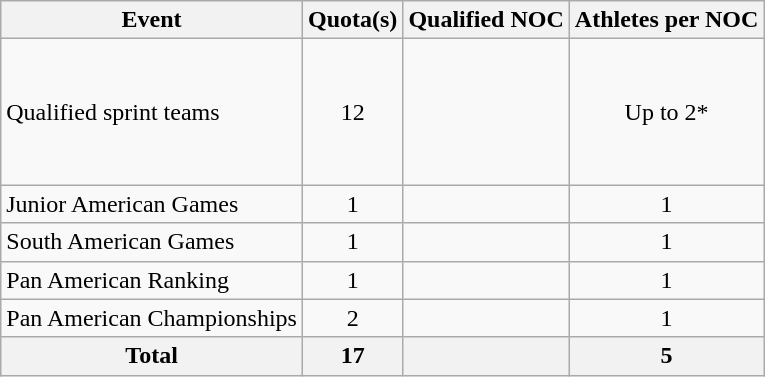<table class="wikitable">
<tr>
<th>Event</th>
<th>Quota(s)</th>
<th>Qualified NOC</th>
<th>Athletes per NOC</th>
</tr>
<tr>
<td>Qualified sprint teams</td>
<td style="text-align:center;">12</td>
<td><br><br><br><br><br></td>
<td align=center>Up to 2*</td>
</tr>
<tr>
<td>Junior American Games</td>
<td style="text-align:center;">1</td>
<td></td>
<td align=center>1</td>
</tr>
<tr>
<td>South American Games</td>
<td style="text-align:center;">1</td>
<td></td>
<td align=center>1</td>
</tr>
<tr>
<td>Pan American Ranking</td>
<td style="text-align:center;">1</td>
<td></td>
<td align=center>1</td>
</tr>
<tr>
<td>Pan American Championships</td>
<td style="text-align:center;">2</td>
<td><br></td>
<td align=center>1</td>
</tr>
<tr>
<th>Total</th>
<th>17</th>
<th></th>
<th>5</th>
</tr>
</table>
